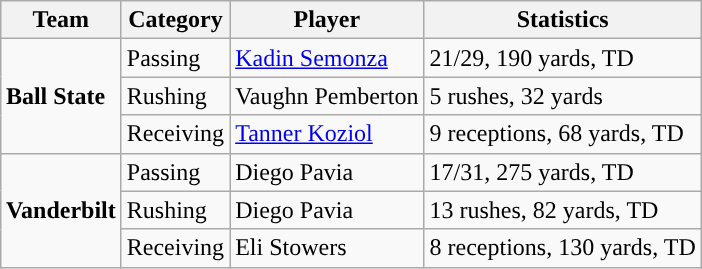<table class="wikitable" style="float: right;">
<tr>
<th>Team</th>
<th>Category</th>
<th>Player</th>
<th>Statistics</th>
</tr>
<tr>
<td rowspan=3><strong>Ball State</strong></td>
<td>Passing</td>
<td><a href='#'>Kadin Semonza</a></td>
<td>21/29, 190 yards, TD</td>
</tr>
<tr>
<td>Rushing</td>
<td>Vaughn Pemberton</td>
<td>5 rushes, 32 yards</td>
</tr>
<tr>
<td>Receiving</td>
<td><a href='#'>Tanner Koziol</a></td>
<td>9 receptions, 68 yards, TD</td>
</tr>
<tr>
<td rowspan=3><strong>Vanderbilt</strong></td>
<td>Passing</td>
<td>Diego Pavia</td>
<td>17/31, 275 yards, TD</td>
</tr>
<tr>
<td>Rushing</td>
<td>Diego Pavia</td>
<td>13 rushes, 82 yards, TD</td>
</tr>
<tr>
<td>Receiving</td>
<td>Eli Stowers</td>
<td>8 receptions, 130 yards, TD</td>
</tr>
</table>
